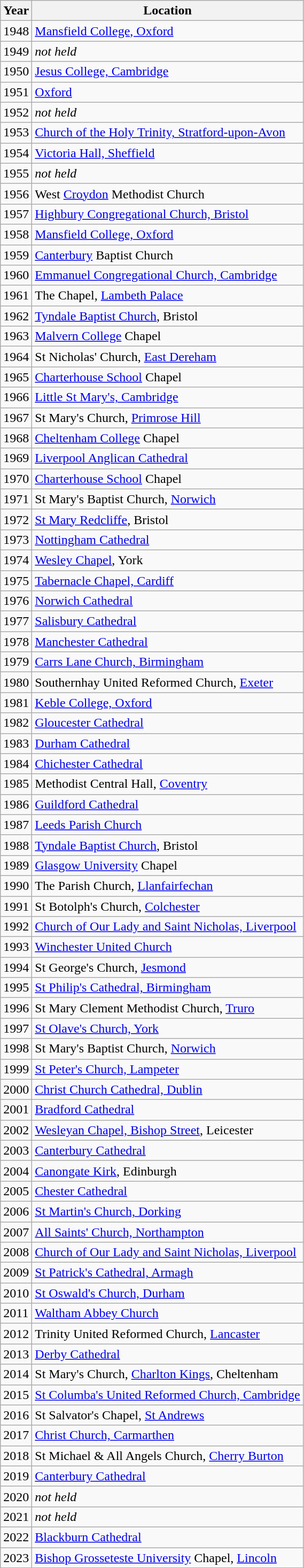<table class=wikitable>
<tr>
<th>Year</th>
<th>Location</th>
</tr>
<tr>
<td>1948</td>
<td><a href='#'>Mansfield College, Oxford</a></td>
</tr>
<tr>
<td>1949</td>
<td><em>not held</em></td>
</tr>
<tr>
<td>1950</td>
<td><a href='#'>Jesus College, Cambridge</a></td>
</tr>
<tr>
<td>1951</td>
<td><a href='#'>Oxford</a></td>
</tr>
<tr>
<td>1952</td>
<td><em>not held</em></td>
</tr>
<tr>
<td>1953</td>
<td><a href='#'>Church of the Holy Trinity, Stratford-upon-Avon</a></td>
</tr>
<tr>
<td>1954</td>
<td><a href='#'>Victoria Hall, Sheffield</a></td>
</tr>
<tr>
<td>1955</td>
<td><em>not held</em></td>
</tr>
<tr>
<td>1956</td>
<td>West <a href='#'>Croydon</a> Methodist Church</td>
</tr>
<tr>
<td>1957</td>
<td><a href='#'>Highbury Congregational Church, Bristol</a></td>
</tr>
<tr>
<td>1958</td>
<td><a href='#'>Mansfield College, Oxford</a></td>
</tr>
<tr>
<td>1959</td>
<td><a href='#'>Canterbury</a> Baptist Church</td>
</tr>
<tr>
<td>1960</td>
<td><a href='#'>Emmanuel Congregational Church, Cambridge</a></td>
</tr>
<tr>
<td>1961</td>
<td>The Chapel, <a href='#'>Lambeth Palace</a></td>
</tr>
<tr>
<td>1962</td>
<td><a href='#'>Tyndale Baptist Church</a>, Bristol</td>
</tr>
<tr>
<td>1963</td>
<td><a href='#'>Malvern College</a> Chapel</td>
</tr>
<tr>
<td>1964</td>
<td>St Nicholas' Church, <a href='#'>East Dereham</a></td>
</tr>
<tr>
<td>1965</td>
<td><a href='#'>Charterhouse School</a> Chapel</td>
</tr>
<tr>
<td>1966</td>
<td><a href='#'>Little St Mary's, Cambridge</a></td>
</tr>
<tr>
<td>1967</td>
<td>St Mary's Church, <a href='#'>Primrose Hill</a></td>
</tr>
<tr>
<td>1968</td>
<td><a href='#'>Cheltenham College</a> Chapel</td>
</tr>
<tr>
<td>1969</td>
<td><a href='#'>Liverpool Anglican Cathedral</a></td>
</tr>
<tr>
<td>1970</td>
<td><a href='#'>Charterhouse School</a> Chapel</td>
</tr>
<tr>
<td>1971</td>
<td>St Mary's Baptist Church, <a href='#'>Norwich</a></td>
</tr>
<tr>
<td>1972</td>
<td><a href='#'>St Mary Redcliffe</a>, Bristol</td>
</tr>
<tr>
<td>1973</td>
<td><a href='#'>Nottingham Cathedral</a></td>
</tr>
<tr>
<td>1974</td>
<td><a href='#'>Wesley Chapel</a>, York</td>
</tr>
<tr>
<td>1975</td>
<td><a href='#'>Tabernacle Chapel, Cardiff</a></td>
</tr>
<tr>
<td>1976</td>
<td><a href='#'>Norwich Cathedral</a></td>
</tr>
<tr>
<td>1977</td>
<td><a href='#'>Salisbury Cathedral</a></td>
</tr>
<tr>
<td>1978</td>
<td><a href='#'>Manchester Cathedral</a></td>
</tr>
<tr>
<td>1979</td>
<td><a href='#'>Carrs Lane Church, Birmingham</a></td>
</tr>
<tr>
<td>1980</td>
<td>Southernhay United Reformed Church, <a href='#'>Exeter</a></td>
</tr>
<tr>
<td>1981</td>
<td><a href='#'>Keble College, Oxford</a></td>
</tr>
<tr>
<td>1982</td>
<td><a href='#'>Gloucester Cathedral</a></td>
</tr>
<tr>
<td>1983</td>
<td><a href='#'>Durham Cathedral</a></td>
</tr>
<tr>
<td>1984</td>
<td><a href='#'>Chichester Cathedral</a></td>
</tr>
<tr>
<td>1985</td>
<td>Methodist Central Hall, <a href='#'>Coventry</a></td>
</tr>
<tr>
<td>1986</td>
<td><a href='#'>Guildford Cathedral</a></td>
</tr>
<tr>
<td>1987</td>
<td><a href='#'>Leeds Parish Church</a></td>
</tr>
<tr>
<td>1988</td>
<td><a href='#'>Tyndale Baptist Church</a>, Bristol</td>
</tr>
<tr>
<td>1989</td>
<td><a href='#'>Glasgow University</a> Chapel</td>
</tr>
<tr>
<td>1990</td>
<td>The Parish Church, <a href='#'>Llanfairfechan</a></td>
</tr>
<tr>
<td>1991</td>
<td>St Botolph's Church, <a href='#'>Colchester</a></td>
</tr>
<tr>
<td>1992</td>
<td><a href='#'>Church of Our Lady and Saint Nicholas, Liverpool</a></td>
</tr>
<tr>
<td>1993</td>
<td><a href='#'>Winchester United Church</a></td>
</tr>
<tr>
<td>1994</td>
<td>St George's Church, <a href='#'>Jesmond</a></td>
</tr>
<tr>
<td>1995</td>
<td><a href='#'>St Philip's Cathedral, Birmingham</a></td>
</tr>
<tr>
<td>1996</td>
<td>St Mary Clement Methodist Church, <a href='#'>Truro</a></td>
</tr>
<tr>
<td>1997</td>
<td><a href='#'>St Olave's Church, York</a></td>
</tr>
<tr>
<td>1998</td>
<td>St Mary's Baptist Church, <a href='#'>Norwich</a></td>
</tr>
<tr>
<td>1999</td>
<td><a href='#'>St Peter's Church, Lampeter</a></td>
</tr>
<tr>
<td>2000</td>
<td><a href='#'>Christ Church Cathedral, Dublin</a></td>
</tr>
<tr>
<td>2001</td>
<td><a href='#'>Bradford Cathedral</a></td>
</tr>
<tr>
<td>2002</td>
<td><a href='#'>Wesleyan Chapel, Bishop Street</a>, Leicester</td>
</tr>
<tr>
<td>2003</td>
<td><a href='#'>Canterbury Cathedral</a></td>
</tr>
<tr>
<td>2004</td>
<td><a href='#'>Canongate Kirk</a>, Edinburgh</td>
</tr>
<tr>
<td>2005</td>
<td><a href='#'>Chester Cathedral</a></td>
</tr>
<tr>
<td>2006</td>
<td><a href='#'>St Martin's Church, Dorking</a></td>
</tr>
<tr>
<td>2007</td>
<td><a href='#'>All Saints' Church, Northampton</a></td>
</tr>
<tr>
<td>2008</td>
<td><a href='#'>Church of Our Lady and Saint Nicholas, Liverpool</a></td>
</tr>
<tr>
<td>2009</td>
<td><a href='#'>St Patrick's Cathedral, Armagh</a></td>
</tr>
<tr>
<td>2010</td>
<td><a href='#'>St Oswald's Church, Durham</a></td>
</tr>
<tr>
<td>2011</td>
<td><a href='#'>Waltham Abbey Church</a></td>
</tr>
<tr>
<td>2012</td>
<td>Trinity United Reformed Church, <a href='#'>Lancaster</a></td>
</tr>
<tr>
<td>2013</td>
<td><a href='#'>Derby Cathedral</a></td>
</tr>
<tr>
<td>2014</td>
<td>St Mary's Church, <a href='#'>Charlton Kings</a>, Cheltenham</td>
</tr>
<tr>
<td>2015</td>
<td><a href='#'>St Columba's United Reformed Church, Cambridge</a></td>
</tr>
<tr>
<td>2016</td>
<td>St Salvator's Chapel, <a href='#'>St Andrews</a></td>
</tr>
<tr>
<td>2017</td>
<td><a href='#'>Christ Church, Carmarthen</a></td>
</tr>
<tr>
<td>2018</td>
<td>St Michael & All Angels Church, <a href='#'>Cherry Burton</a></td>
</tr>
<tr>
<td>2019</td>
<td><a href='#'>Canterbury Cathedral</a></td>
</tr>
<tr>
<td>2020</td>
<td><em>not held</em></td>
</tr>
<tr>
<td>2021</td>
<td><em>not held</em></td>
</tr>
<tr>
<td>2022</td>
<td><a href='#'>Blackburn Cathedral</a></td>
</tr>
<tr>
<td>2023</td>
<td><a href='#'>Bishop Grosseteste University</a> Chapel, <a href='#'>Lincoln</a></td>
</tr>
</table>
